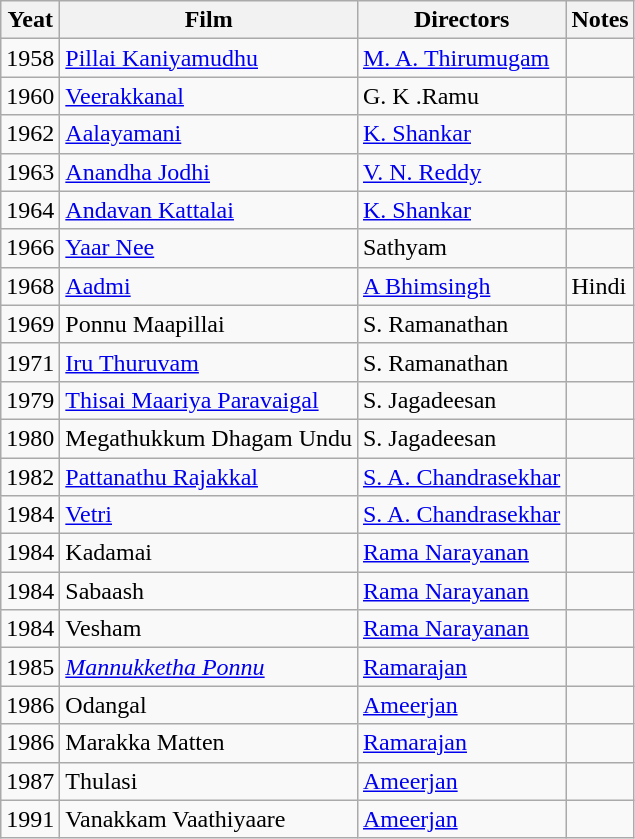<table class="wikitable">
<tr>
<th>Yeat</th>
<th>Film</th>
<th>Directors</th>
<th>Notes</th>
</tr>
<tr>
<td>1958</td>
<td><a href='#'>Pillai Kaniyamudhu</a></td>
<td><a href='#'>M. A. Thirumugam</a></td>
<td></td>
</tr>
<tr>
<td>1960</td>
<td><a href='#'>Veerakkanal</a></td>
<td>G. K .Ramu</td>
<td></td>
</tr>
<tr>
<td>1962</td>
<td><a href='#'>Aalayamani</a></td>
<td><a href='#'>K. Shankar</a></td>
<td></td>
</tr>
<tr>
<td>1963</td>
<td><a href='#'>Anandha Jodhi</a></td>
<td><a href='#'>V. N. Reddy</a></td>
<td></td>
</tr>
<tr>
<td>1964</td>
<td><a href='#'>Andavan Kattalai</a></td>
<td><a href='#'>K. Shankar</a></td>
<td></td>
</tr>
<tr>
<td>1966</td>
<td><a href='#'>Yaar Nee</a></td>
<td>Sathyam</td>
<td></td>
</tr>
<tr>
<td>1968</td>
<td><a href='#'>Aadmi</a></td>
<td><a href='#'>A Bhimsingh</a></td>
<td>Hindi</td>
</tr>
<tr>
<td>1969</td>
<td>Ponnu Maapillai</td>
<td>S. Ramanathan</td>
<td></td>
</tr>
<tr>
<td>1971</td>
<td><a href='#'>Iru Thuruvam</a></td>
<td>S. Ramanathan</td>
<td></td>
</tr>
<tr>
<td>1979</td>
<td><a href='#'>Thisai Maariya Paravaigal</a></td>
<td>S. Jagadeesan</td>
<td></td>
</tr>
<tr>
<td>1980</td>
<td>Megathukkum Dhagam Undu</td>
<td>S. Jagadeesan</td>
<td></td>
</tr>
<tr>
<td>1982</td>
<td><a href='#'>Pattanathu Rajakkal</a></td>
<td><a href='#'>S. A. Chandrasekhar</a></td>
<td></td>
</tr>
<tr>
<td>1984</td>
<td><a href='#'>Vetri</a></td>
<td><a href='#'>S. A. Chandrasekhar</a></td>
<td></td>
</tr>
<tr>
<td>1984</td>
<td>Kadamai</td>
<td><a href='#'>Rama Narayanan</a></td>
<td></td>
</tr>
<tr>
<td>1984</td>
<td>Sabaash</td>
<td><a href='#'>Rama Narayanan</a></td>
<td></td>
</tr>
<tr>
<td>1984</td>
<td>Vesham</td>
<td><a href='#'>Rama Narayanan</a></td>
<td></td>
</tr>
<tr>
<td>1985</td>
<td><em><a href='#'>Mannukketha Ponnu</a></em></td>
<td><a href='#'>Ramarajan</a></td>
<td></td>
</tr>
<tr>
<td>1986</td>
<td>Odangal</td>
<td><a href='#'>Ameerjan</a></td>
<td></td>
</tr>
<tr>
<td>1986</td>
<td>Marakka Matten</td>
<td><a href='#'>Ramarajan</a></td>
<td></td>
</tr>
<tr>
<td>1987</td>
<td>Thulasi</td>
<td><a href='#'>Ameerjan</a></td>
<td></td>
</tr>
<tr>
<td>1991</td>
<td>Vanakkam Vaathiyaare</td>
<td><a href='#'>Ameerjan</a></td>
<td></td>
</tr>
</table>
